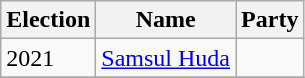<table class="wikitable sortable">
<tr>
<th>Election</th>
<th>Name</th>
<th colspan=2>Party</th>
</tr>
<tr>
<td>2021</td>
<td><a href='#'>Samsul Huda</a></td>
<td></td>
</tr>
<tr>
</tr>
</table>
